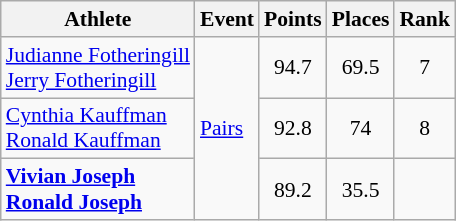<table class=wikitable style=font-size:90%;text-align:center>
<tr>
<th>Athlete</th>
<th>Event</th>
<th>Points</th>
<th>Places</th>
<th>Rank</th>
</tr>
<tr>
<td align=left><a href='#'>Judianne Fotheringill</a><br><a href='#'>Jerry Fotheringill</a></td>
<td align=left rowspan=3><a href='#'>Pairs</a></td>
<td>94.7</td>
<td>69.5</td>
<td>7</td>
</tr>
<tr>
<td align=left><a href='#'>Cynthia Kauffman</a><br><a href='#'>Ronald Kauffman</a></td>
<td>92.8</td>
<td>74</td>
<td>8</td>
</tr>
<tr>
<td align=left><strong><a href='#'>Vivian Joseph</a><br><a href='#'>Ronald Joseph</a></strong></td>
<td>89.2</td>
<td>35.5</td>
<td></td>
</tr>
</table>
